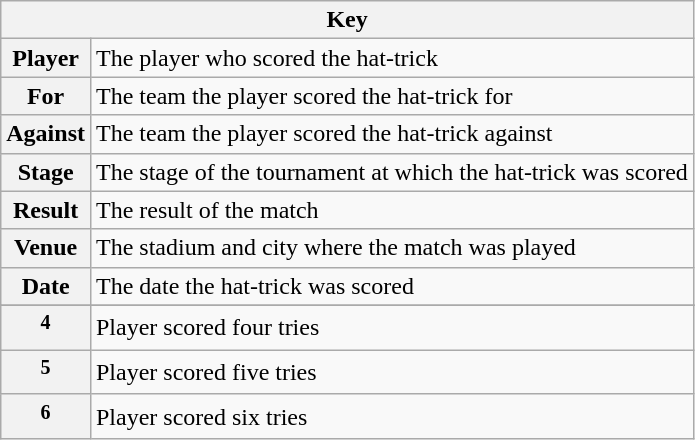<table class="wikitable plainrowheaders">
<tr>
<th colspan="2" scope="col">Key</th>
</tr>
<tr>
<th scope="col">Player</th>
<td>The player who scored the hat-trick</td>
</tr>
<tr>
<th scope="col">For</th>
<td>The team the player scored the hat-trick for</td>
</tr>
<tr>
<th scope="col">Against</th>
<td>The team the player scored the hat-trick against</td>
</tr>
<tr>
<th scope="col">Stage</th>
<td>The stage of the tournament at which the hat-trick was scored</td>
</tr>
<tr>
<th scope="col">Result</th>
<td>The result of the match</td>
</tr>
<tr>
<th scope="col">Venue</th>
<td>The stadium and city where the match was played</td>
</tr>
<tr>
<th scope="col">Date</th>
<td>The date the hat-trick was scored</td>
</tr>
<tr>
</tr>
<tr>
<th scope="row" align="left"><sup>4</sup></th>
<td align="left">Player scored four tries</td>
</tr>
<tr>
<th scope="row" align="left"><sup>5</sup></th>
<td align="left">Player scored five tries</td>
</tr>
<tr>
<th scope="row" align="left"><sup>6</sup></th>
<td>Player scored six tries</td>
</tr>
</table>
